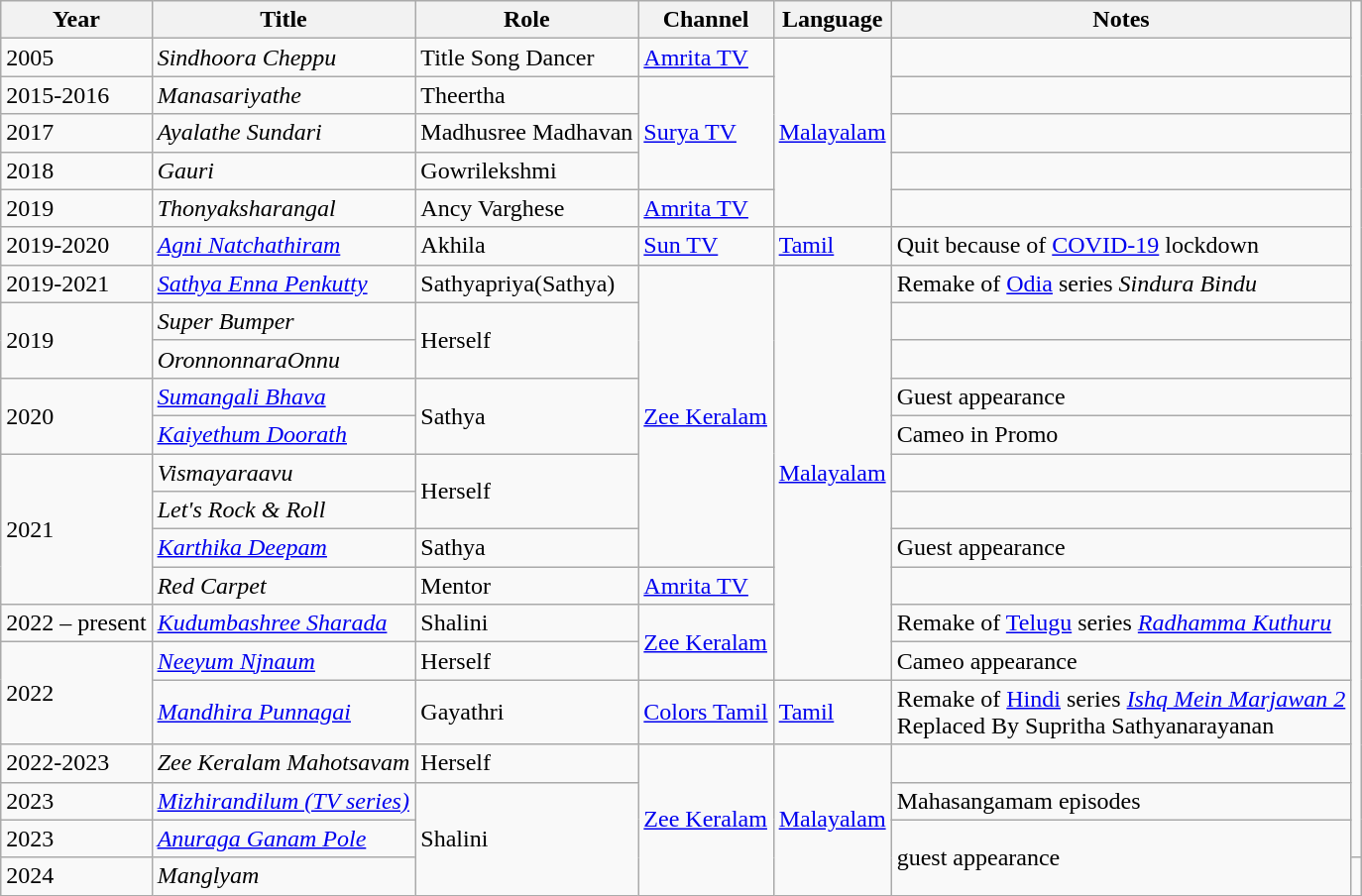<table class="wikitable sortable">
<tr>
<th>Year</th>
<th>Title</th>
<th>Role</th>
<th>Channel</th>
<th>Language</th>
<th>Notes</th>
</tr>
<tr>
<td>2005</td>
<td><em>Sindhoora Cheppu</em></td>
<td>Title Song Dancer</td>
<td><a href='#'>Amrita TV</a></td>
<td rowspan="5"><a href='#'>Malayalam</a></td>
<td></td>
</tr>
<tr>
<td>2015-2016</td>
<td><em>Manasariyathe</em></td>
<td>Theertha</td>
<td rowspan="3"><a href='#'>Surya TV</a></td>
<td></td>
</tr>
<tr>
<td>2017</td>
<td><em>Ayalathe Sundari</em></td>
<td>Madhusree Madhavan</td>
<td></td>
</tr>
<tr>
<td>2018</td>
<td><em>Gauri</em></td>
<td>Gowrilekshmi</td>
<td></td>
</tr>
<tr>
<td>2019</td>
<td><em>Thonyaksharangal</em></td>
<td>Ancy Varghese</td>
<td><a href='#'>Amrita TV</a></td>
<td></td>
</tr>
<tr>
<td>2019-2020</td>
<td><em><a href='#'>Agni Natchathiram</a></em></td>
<td>Akhila</td>
<td><a href='#'>Sun TV</a></td>
<td><a href='#'>Tamil</a></td>
<td>Quit because of <a href='#'>COVID-19</a> lockdown</td>
</tr>
<tr>
<td>2019-2021</td>
<td><em><a href='#'>Sathya Enna Penkutty</a></em></td>
<td>Sathyapriya(Sathya)</td>
<td rowspan="8"><a href='#'>Zee Keralam</a></td>
<td rowspan="11"><a href='#'>Malayalam</a></td>
<td>Remake of <a href='#'>Odia</a> series <em>Sindura Bindu</em></td>
</tr>
<tr>
<td rowspan="2">2019</td>
<td><em>Super Bumper</em></td>
<td rowspan="2">Herself</td>
<td></td>
</tr>
<tr>
<td><em>OronnonnaraOnnu</em></td>
<td></td>
</tr>
<tr>
<td rowspan="2">2020</td>
<td><em><a href='#'>Sumangali Bhava</a></em></td>
<td rowspan="2">Sathya</td>
<td>Guest appearance</td>
</tr>
<tr>
<td><em><a href='#'>Kaiyethum Doorath</a></em></td>
<td>Cameo in Promo</td>
</tr>
<tr>
<td rowspan="4">2021</td>
<td><em>Vismayaraavu</em></td>
<td rowspan="2">Herself</td>
<td></td>
</tr>
<tr>
<td><em>Let's Rock & Roll</em></td>
<td></td>
</tr>
<tr>
<td><em><a href='#'>Karthika Deepam</a></em></td>
<td>Sathya</td>
<td>Guest appearance</td>
</tr>
<tr>
<td><em>Red Carpet</em></td>
<td>Mentor</td>
<td><a href='#'>Amrita TV</a></td>
<td></td>
</tr>
<tr>
<td>2022 – present</td>
<td><em><a href='#'>Kudumbashree Sharada</a></em></td>
<td>Shalini</td>
<td rowspan="2"><a href='#'>Zee Keralam</a></td>
<td>Remake of <a href='#'>Telugu</a> series <em><a href='#'>Radhamma Kuthuru</a></em></td>
</tr>
<tr>
<td rowspan="2">2022</td>
<td><em><a href='#'>Neeyum Njnaum</a></em></td>
<td>Herself</td>
<td>Cameo appearance</td>
</tr>
<tr>
<td><em><a href='#'>Mandhira Punnagai</a></em></td>
<td>Gayathri</td>
<td><a href='#'>Colors Tamil</a></td>
<td><a href='#'>Tamil</a></td>
<td>Remake of <a href='#'>Hindi</a> series <em><a href='#'>Ishq Mein Marjawan 2</a></em><br>Replaced By Supritha Sathyanarayanan</td>
</tr>
<tr>
<td>2022-2023</td>
<td><em>Zee Keralam Mahotsavam</em></td>
<td>Herself</td>
<td Rowspan=5><a href='#'>Zee Keralam</a></td>
<td Rowspan=5><a href='#'>Malayalam</a></td>
<td></td>
</tr>
<tr>
<td>2023</td>
<td><em><a href='#'>Mizhirandilum (TV series)</a></em></td>
<td rowspan=3>Shalini</td>
<td>Mahasangamam episodes</td>
</tr>
<tr>
<td>2023</td>
<td><em><a href='#'>Anuraga Ganam Pole</a></em></td>
<td rowspan=2>guest appearance</td>
</tr>
<tr>
<td>2024</td>
<td><em>Manglyam</em></td>
<td></td>
</tr>
</table>
